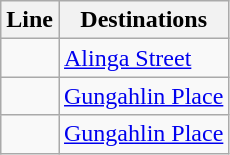<table class="wikitable" style="float: none; margin: 0.5em; ">
<tr>
<th>Line</th>
<th>Destinations</th>
</tr>
<tr>
<td></td>
<td><a href='#'>Alinga Street</a></td>
</tr>
<tr>
<td></td>
<td><a href='#'>Gungahlin Place</a></td>
</tr>
<tr>
<td></td>
<td><a href='#'>Gungahlin Place</a></td>
</tr>
</table>
